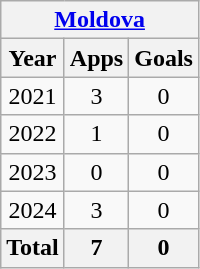<table class="wikitable" style="text-align:center">
<tr>
<th colspan=3><a href='#'>Moldova</a></th>
</tr>
<tr>
<th>Year</th>
<th>Apps</th>
<th>Goals</th>
</tr>
<tr>
<td>2021</td>
<td>3</td>
<td>0</td>
</tr>
<tr>
<td>2022</td>
<td>1</td>
<td>0</td>
</tr>
<tr>
<td>2023</td>
<td>0</td>
<td>0</td>
</tr>
<tr>
<td>2024</td>
<td>3</td>
<td>0</td>
</tr>
<tr>
<th>Total</th>
<th>7</th>
<th>0</th>
</tr>
</table>
